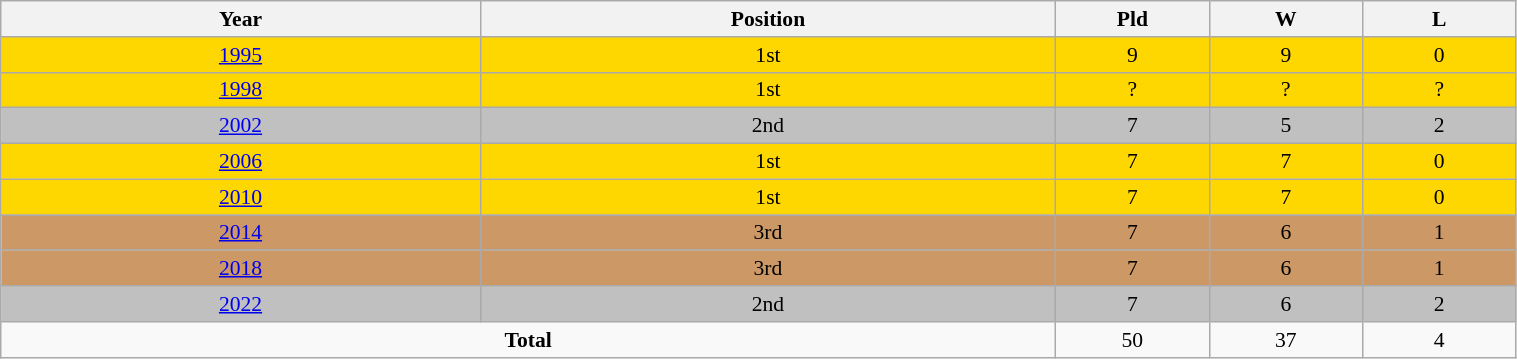<table class="wikitable" width=80% style="text-align: center;font-size:90%;">
<tr>
<th width=25%>Year</th>
<th width=30%>Position</th>
<th width=8%>Pld</th>
<th width=8%>W</th>
<th width=8%>L</th>
</tr>
<tr bgcolor=gold>
<td> <a href='#'>1995</a></td>
<td>1st</td>
<td>9</td>
<td>9</td>
<td>0</td>
</tr>
<tr bgcolor=gold>
<td> <a href='#'>1998</a></td>
<td>1st</td>
<td>?</td>
<td>?</td>
<td>?</td>
</tr>
<tr bgcolor=silver>
<td> <a href='#'>2002</a></td>
<td>2nd</td>
<td>7</td>
<td>5</td>
<td>2</td>
</tr>
<tr bgcolor=gold>
<td> <a href='#'>2006</a></td>
<td>1st</td>
<td>7</td>
<td>7</td>
<td>0</td>
</tr>
<tr bgcolor=gold>
<td> <a href='#'>2010</a></td>
<td>1st</td>
<td>7</td>
<td>7</td>
<td>0</td>
</tr>
<tr bgcolor=cc9966>
<td> <a href='#'>2014</a></td>
<td>3rd</td>
<td>7</td>
<td>6</td>
<td>1</td>
</tr>
<tr bgcolor=cc9966>
<td> <a href='#'>2018</a></td>
<td>3rd</td>
<td>7</td>
<td>6</td>
<td>1</td>
</tr>
<tr bgcolor=silver>
<td> <a href='#'>2022</a></td>
<td>2nd</td>
<td>7</td>
<td>6</td>
<td>2</td>
</tr>
<tr>
<td colspan=2><strong>Total</strong></td>
<td>50</td>
<td>37</td>
<td>4</td>
</tr>
</table>
